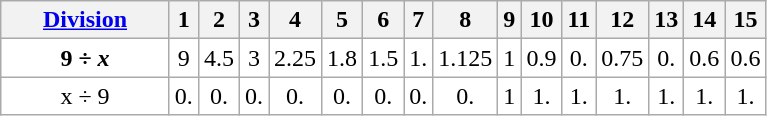<table class="wikitable" style="text-align: center; background: white">
<tr>
<th style="width:105px;"><a href='#'>Division</a></th>
<th>1</th>
<th>2</th>
<th>3</th>
<th>4</th>
<th>5</th>
<th>6</th>
<th>7</th>
<th>8</th>
<th>9</th>
<th>10</th>
<th>11</th>
<th>12</th>
<th>13</th>
<th>14</th>
<th>15</th>
</tr>
<tr>
<td><strong>9 ÷ <em>x<strong><em></td>
<td></strong>9<strong></td>
<td>4.5</td>
<td>3</td>
<td>2.25</td>
<td>1.8</td>
<td>1.5</td>
<td>1.</td>
<td>1.125</td>
<td>1</td>
<td>0.9</td>
<td>0.</td>
<td>0.75</td>
<td>0.</td>
<td>0.6</td>
<td>0.6</td>
</tr>
<tr>
<td></em></strong>x</em> ÷ 9</strong></td>
<td>0.</td>
<td>0.</td>
<td>0.</td>
<td>0.</td>
<td>0.</td>
<td>0.</td>
<td>0.</td>
<td>0.</td>
<td>1</td>
<td>1.</td>
<td>1.</td>
<td>1.</td>
<td>1.</td>
<td>1.</td>
<td>1.</td>
</tr>
</table>
